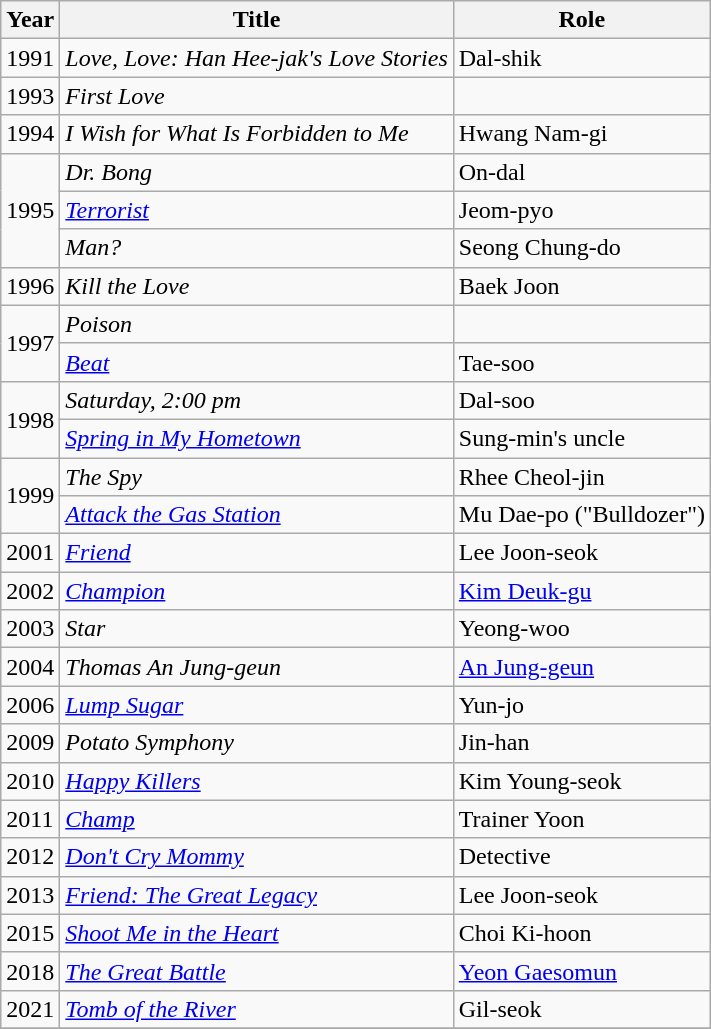<table class="wikitable sortable">
<tr>
<th>Year</th>
<th>Title</th>
<th>Role</th>
</tr>
<tr>
<td>1991</td>
<td><em>Love, Love: Han Hee-jak's Love Stories</em></td>
<td>Dal-shik</td>
</tr>
<tr>
<td>1993</td>
<td><em>First Love</em></td>
<td></td>
</tr>
<tr>
<td>1994</td>
<td><em>I Wish for What Is Forbidden to Me</em></td>
<td>Hwang Nam-gi</td>
</tr>
<tr>
<td rowspan=3>1995</td>
<td><em>Dr. Bong</em></td>
<td>On-dal</td>
</tr>
<tr>
<td><em><a href='#'>Terrorist</a></em></td>
<td>Jeom-pyo</td>
</tr>
<tr>
<td><em>Man?</em></td>
<td>Seong Chung-do</td>
</tr>
<tr>
<td>1996</td>
<td><em>Kill the Love</em></td>
<td>Baek Joon</td>
</tr>
<tr>
<td rowspan=2>1997</td>
<td><em>Poison</em></td>
<td></td>
</tr>
<tr>
<td><em><a href='#'>Beat</a></em></td>
<td>Tae-soo</td>
</tr>
<tr>
<td rowspan=2>1998</td>
<td><em>Saturday, 2:00 pm</em></td>
<td>Dal-soo</td>
</tr>
<tr>
<td><em><a href='#'>Spring in My Hometown</a></em></td>
<td>Sung-min's uncle</td>
</tr>
<tr>
<td rowspan=2>1999</td>
<td><em>The Spy</em></td>
<td>Rhee Cheol-jin</td>
</tr>
<tr>
<td><em><a href='#'>Attack the Gas Station</a></em></td>
<td>Mu Dae-po ("Bulldozer")</td>
</tr>
<tr>
<td>2001</td>
<td><em><a href='#'>Friend</a></em></td>
<td>Lee Joon-seok</td>
</tr>
<tr>
<td>2002</td>
<td><em><a href='#'>Champion</a></em></td>
<td><a href='#'>Kim Deuk-gu</a></td>
</tr>
<tr>
<td>2003</td>
<td><em>Star</em></td>
<td>Yeong-woo</td>
</tr>
<tr>
<td>2004</td>
<td><em>Thomas An Jung-geun</em></td>
<td><a href='#'>An Jung-geun</a></td>
</tr>
<tr>
<td>2006</td>
<td><em><a href='#'>Lump Sugar</a></em></td>
<td>Yun-jo</td>
</tr>
<tr>
<td>2009</td>
<td><em>Potato Symphony</em></td>
<td>Jin-han</td>
</tr>
<tr>
<td>2010</td>
<td><em><a href='#'>Happy Killers</a></em></td>
<td>Kim Young-seok</td>
</tr>
<tr>
<td>2011</td>
<td><em><a href='#'>Champ</a></em></td>
<td>Trainer Yoon</td>
</tr>
<tr>
<td>2012</td>
<td><em><a href='#'>Don't Cry Mommy</a></em></td>
<td>Detective</td>
</tr>
<tr>
<td>2013</td>
<td><em><a href='#'>Friend: The Great Legacy</a></em></td>
<td>Lee Joon-seok</td>
</tr>
<tr>
<td>2015</td>
<td><em><a href='#'>Shoot Me in the Heart</a></em></td>
<td>Choi Ki-hoon</td>
</tr>
<tr>
<td>2018</td>
<td><em><a href='#'>The Great Battle</a></em></td>
<td><a href='#'>Yeon Gaesomun</a></td>
</tr>
<tr>
<td>2021</td>
<td><em><a href='#'>Tomb of the River</a></em></td>
<td>Gil-seok</td>
</tr>
<tr>
</tr>
</table>
